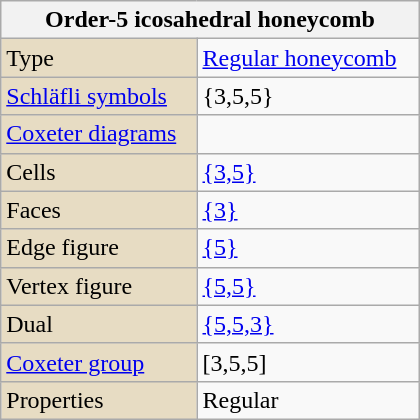<table class="wikitable" align="right" style="margin-left:10px" width=280>
<tr>
<th bgcolor=#e7dcc3 colspan=2>Order-5 icosahedral honeycomb</th>
</tr>
<tr>
<td bgcolor=#e7dcc3>Type</td>
<td><a href='#'>Regular honeycomb</a></td>
</tr>
<tr>
<td bgcolor=#e7dcc3><a href='#'>Schläfli symbols</a></td>
<td>{3,5,5}</td>
</tr>
<tr>
<td bgcolor=#e7dcc3><a href='#'>Coxeter diagrams</a></td>
<td></td>
</tr>
<tr>
<td bgcolor=#e7dcc3>Cells</td>
<td><a href='#'>{3,5}</a> </td>
</tr>
<tr>
<td bgcolor=#e7dcc3>Faces</td>
<td><a href='#'>{3}</a></td>
</tr>
<tr>
<td bgcolor=#e7dcc3>Edge figure</td>
<td><a href='#'>{5}</a></td>
</tr>
<tr>
<td bgcolor=#e7dcc3>Vertex figure</td>
<td><a href='#'>{5,5}</a> </td>
</tr>
<tr>
<td bgcolor=#e7dcc3>Dual</td>
<td><a href='#'>{5,5,3}</a></td>
</tr>
<tr>
<td bgcolor=#e7dcc3><a href='#'>Coxeter group</a></td>
<td>[3,5,5]</td>
</tr>
<tr>
<td bgcolor=#e7dcc3>Properties</td>
<td>Regular</td>
</tr>
</table>
